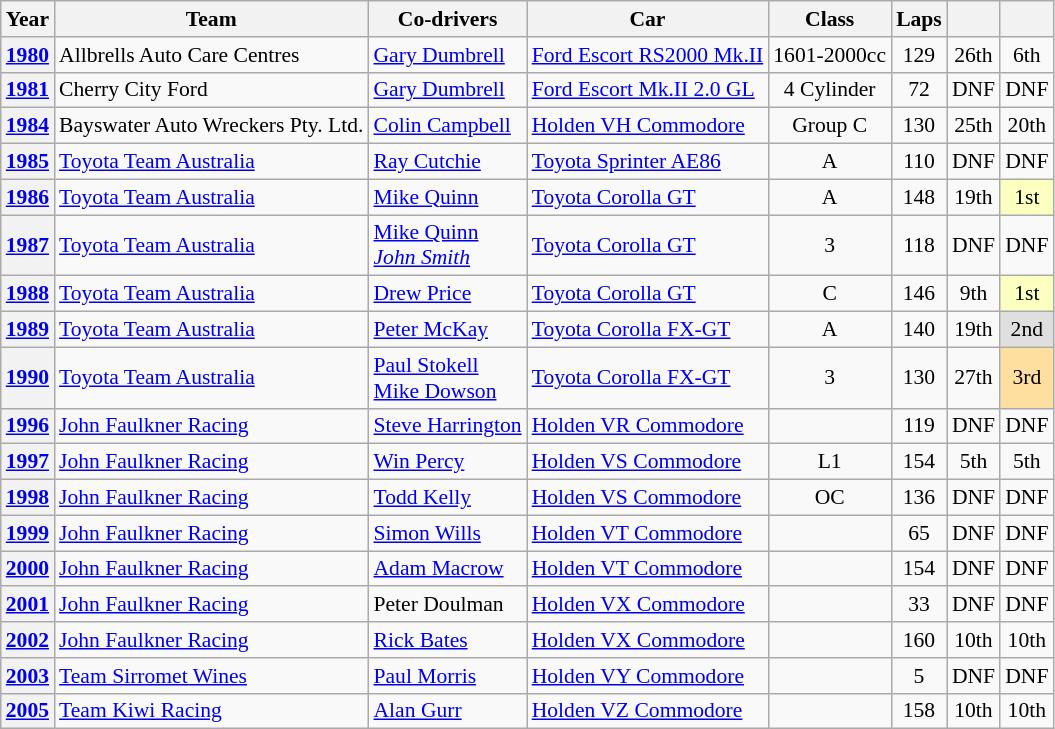<table class="wikitable" style="text-align:center; font-size:90%">
<tr>
<th>Year</th>
<th>Team</th>
<th>Co-drivers</th>
<th>Car</th>
<th>Class</th>
<th>Laps</th>
<th></th>
<th></th>
</tr>
<tr>
<th><a href='#'>1980</a></th>
<td align="left">Allbrells Auto Care Centres</td>
<td align="left"> <a href='#'>Gary Dumbrell</a></td>
<td align="left"><a href='#'>Ford Escort RS2000 Mk.II</a></td>
<td>1601-2000cc</td>
<td>129</td>
<td>26th</td>
<td>6th</td>
</tr>
<tr>
<th><a href='#'>1981</a></th>
<td align="left">Cherry City Ford</td>
<td align="left"> <a href='#'>Gary Dumbrell</a></td>
<td align="left"><a href='#'>Ford Escort Mk.II 2.0 GL</a></td>
<td>4 Cylinder</td>
<td>72</td>
<td>DNF</td>
<td>DNF</td>
</tr>
<tr>
<th><a href='#'>1984</a></th>
<td align="left">Bayswater Auto Wreckers Pty. Ltd.</td>
<td align="left"> <a href='#'>Colin Campbell</a></td>
<td align="left"><a href='#'>Holden VH Commodore</a></td>
<td>Group C</td>
<td>130</td>
<td>25th</td>
<td>20th</td>
</tr>
<tr>
<th><a href='#'>1985</a></th>
<td align="left"><a href='#'>Toyota Team Australia</a></td>
<td align="left"> <a href='#'>Ray Cutchie</a></td>
<td align="left"><a href='#'>Toyota Sprinter AE86</a></td>
<td>A</td>
<td>110</td>
<td>DNF</td>
<td>DNF</td>
</tr>
<tr>
<th><a href='#'>1986</a></th>
<td align="left"><a href='#'>Toyota Team Australia</a></td>
<td align="left"> <a href='#'>Mike Quinn</a></td>
<td align="left"><a href='#'>Toyota Corolla GT</a></td>
<td>A</td>
<td>148</td>
<td>19th</td>
<td style="background:#fbffbf;">1st</td>
</tr>
<tr>
<th><a href='#'>1987</a></th>
<td align="left"><a href='#'>Toyota Team Australia</a></td>
<td align="left"> <a href='#'>Mike Quinn</a><br> <em><a href='#'>John Smith</a></em></td>
<td align="left"><a href='#'>Toyota Corolla GT</a></td>
<td>3</td>
<td>118</td>
<td>DNF</td>
<td>DNF</td>
</tr>
<tr>
<th><a href='#'>1988</a></th>
<td align="left"><a href='#'>Toyota Team Australia</a></td>
<td align="left"> <a href='#'>Drew Price</a></td>
<td align="left"><a href='#'>Toyota Corolla GT</a></td>
<td>C</td>
<td>146</td>
<td>9th</td>
<td style="background:#fbffbf;">1st</td>
</tr>
<tr>
<th><a href='#'>1989</a></th>
<td align="left"><a href='#'>Toyota Team Australia</a></td>
<td align="left"> <a href='#'>Peter McKay</a></td>
<td align="left"><a href='#'>Toyota Corolla FX-GT</a></td>
<td>A</td>
<td>140</td>
<td>19th</td>
<td style="background:#dfdfdf;">2nd</td>
</tr>
<tr>
<th><a href='#'>1990</a></th>
<td align="left"><a href='#'>Toyota Team Australia</a></td>
<td align="left"> <a href='#'>Paul Stokell</a><br> <a href='#'>Mike Dowson</a></td>
<td align="left"><a href='#'>Toyota Corolla FX-GT</a></td>
<td>3</td>
<td>130</td>
<td>27th</td>
<td style="background:#ffdf9f;">3rd</td>
</tr>
<tr>
<th><a href='#'>1996</a></th>
<td align="left"><a href='#'>John Faulkner Racing</a></td>
<td align="left"> <a href='#'>Steve Harrington</a></td>
<td align="left"><a href='#'>Holden VR Commodore</a></td>
<td></td>
<td>119</td>
<td>DNF</td>
<td>DNF</td>
</tr>
<tr>
<th><a href='#'>1997</a></th>
<td align="left"><a href='#'>John Faulkner Racing</a></td>
<td align="left"> <a href='#'>Win Percy</a></td>
<td align="left"><a href='#'>Holden VS Commodore</a></td>
<td>L1</td>
<td>154</td>
<td>5th</td>
<td>5th</td>
</tr>
<tr>
<th><a href='#'>1998</a></th>
<td align="left"><a href='#'>John Faulkner Racing</a></td>
<td align="left"> <a href='#'>Todd Kelly</a></td>
<td align="left"><a href='#'>Holden VS Commodore</a></td>
<td>OC</td>
<td>136</td>
<td>DNF</td>
<td>DNF</td>
</tr>
<tr>
<th><a href='#'>1999</a></th>
<td align="left"><a href='#'>John Faulkner Racing</a></td>
<td align="left"> <a href='#'>Simon Wills</a></td>
<td align="left"><a href='#'>Holden VT Commodore</a></td>
<td></td>
<td>65</td>
<td>DNF</td>
<td>DNF</td>
</tr>
<tr>
<th><a href='#'>2000</a></th>
<td align="left"><a href='#'>John Faulkner Racing</a></td>
<td align="left"> <a href='#'>Adam Macrow</a></td>
<td align="left"><a href='#'>Holden VT Commodore</a></td>
<td></td>
<td>154</td>
<td>DNF</td>
<td>DNF</td>
</tr>
<tr>
<th><a href='#'>2001</a></th>
<td align="left"><a href='#'>John Faulkner Racing</a></td>
<td align="left"> Peter Doulman</td>
<td align="left"><a href='#'>Holden VX Commodore</a></td>
<td></td>
<td>33</td>
<td>DNF</td>
<td>DNF</td>
</tr>
<tr>
<th><a href='#'>2002</a></th>
<td align="left"><a href='#'>John Faulkner Racing</a></td>
<td align="left"> <a href='#'>Rick Bates</a></td>
<td align="left"><a href='#'>Holden VX Commodore</a></td>
<td></td>
<td>160</td>
<td>10th</td>
<td>10th</td>
</tr>
<tr>
<th><a href='#'>2003</a></th>
<td align="left"><a href='#'>Team Sirromet Wines</a></td>
<td align="left"> <a href='#'>Paul Morris</a></td>
<td align="left"><a href='#'>Holden VY Commodore</a></td>
<td></td>
<td>5</td>
<td>DNF</td>
<td>DNF</td>
</tr>
<tr>
<th><a href='#'>2005</a></th>
<td align="left"><a href='#'>Team Kiwi Racing</a></td>
<td align="left"> <a href='#'>Alan Gurr</a></td>
<td align="left"><a href='#'>Holden VZ Commodore</a></td>
<td></td>
<td>158</td>
<td>10th</td>
<td>10th</td>
</tr>
</table>
